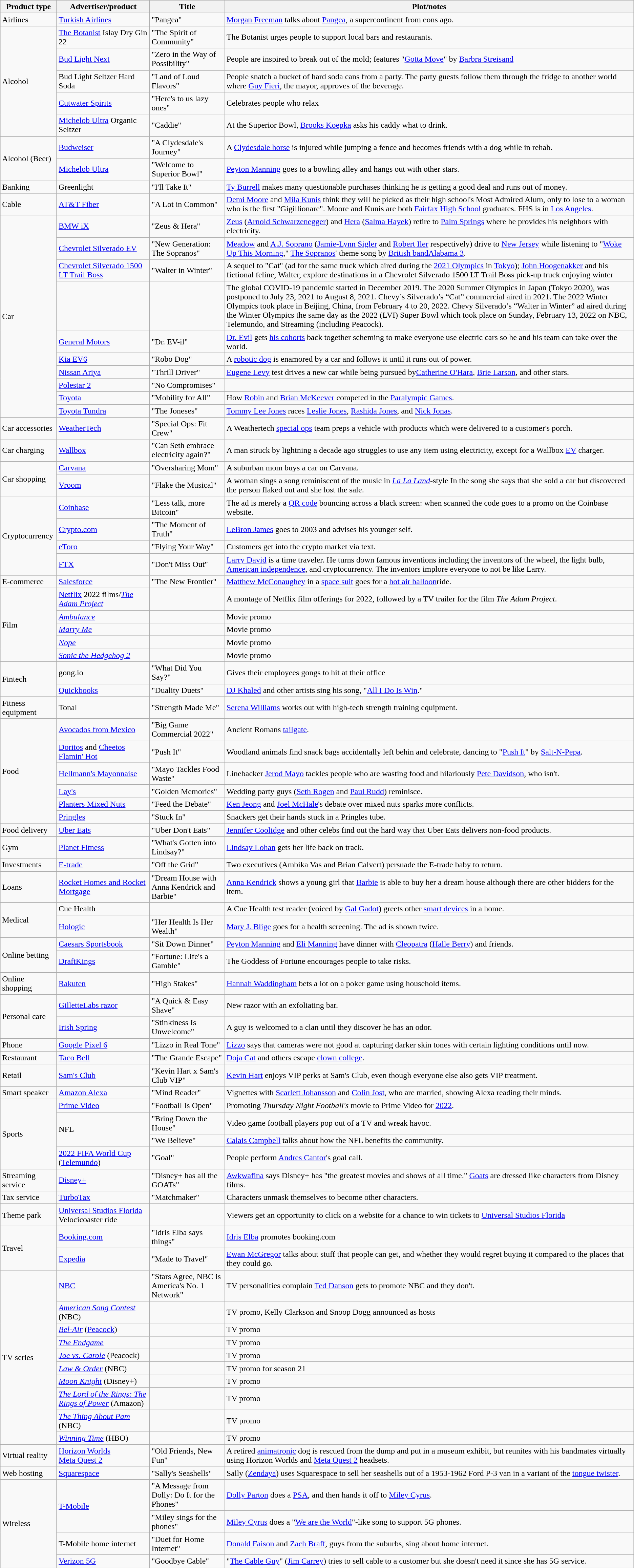<table class="wikitable">
<tr>
<th>Product type</th>
<th>Advertiser/product</th>
<th>Title</th>
<th>Plot/notes</th>
</tr>
<tr>
<td>Airlines</td>
<td><a href='#'>Turkish Airlines</a></td>
<td>"Pangea"</td>
<td><a href='#'>Morgan Freeman</a> talks about <a href='#'>Pangea</a>, a supercontinent from eons ago.</td>
</tr>
<tr>
<td rowspan="5">Alcohol</td>
<td><a href='#'>The Botanist</a> Islay Dry Gin 22</td>
<td>"The Spirit of Community"</td>
<td>The Botanist urges people to support local bars and restaurants.</td>
</tr>
<tr>
<td><a href='#'>Bud Light Next</a></td>
<td>"Zero in the Way of Possibility"</td>
<td>People are inspired to break out of the mold; features "<a href='#'>Gotta Move</a>" by <a href='#'>Barbra Streisand</a></td>
</tr>
<tr>
<td>Bud Light Seltzer Hard Soda</td>
<td>"Land of Loud Flavors"</td>
<td>People snatch a bucket of hard soda cans from a party. The party guests follow them through the fridge to another world where <a href='#'>Guy Fieri</a>, the mayor, approves of the beverage.</td>
</tr>
<tr>
<td><a href='#'>Cutwater Spirits</a></td>
<td>"Here's to us lazy ones"</td>
<td>Celebrates people who relax</td>
</tr>
<tr>
<td><a href='#'>Michelob Ultra</a> Organic Seltzer</td>
<td>"Caddie"</td>
<td>At the Superior Bowl, <a href='#'>Brooks Koepka</a> asks his caddy what to drink.</td>
</tr>
<tr>
<td rowspan="2">Alcohol (Beer)</td>
<td><a href='#'>Budweiser</a></td>
<td>"A Clydesdale's Journey"</td>
<td>A <a href='#'>Clydesdale horse</a> is injured while jumping a fence and becomes friends with a dog while in rehab.</td>
</tr>
<tr>
<td><a href='#'>Michelob Ultra</a></td>
<td>"Welcome to Superior Bowl"</td>
<td><a href='#'>Peyton Manning</a> goes to a bowling alley and hangs out with other stars.</td>
</tr>
<tr>
<td>Banking</td>
<td>Greenlight</td>
<td>"I'll Take It"</td>
<td><a href='#'>Ty Burrell</a> makes many questionable purchases thinking he is getting a good deal and runs out of money.</td>
</tr>
<tr>
<td>Cable</td>
<td><a href='#'>AT&T Fiber</a></td>
<td>"A Lot in Common"</td>
<td><a href='#'>Demi Moore</a> and <a href='#'>Mila Kunis</a> think they will be picked as their high school's Most Admired Alum, only to lose to a woman who is the first "Gigillionare". Moore and Kunis are both <a href='#'>Fairfax High School</a> graduates. FHS is in <a href='#'>Los Angeles</a>.</td>
</tr>
<tr>
<td rowspan="10">Car</td>
<td><a href='#'>BMW iX</a></td>
<td>"Zeus & Hera"</td>
<td><a href='#'>Zeus</a> (<a href='#'>Arnold Schwarzenegger</a>) and <a href='#'>Hera</a> (<a href='#'>Salma Hayek</a>) retire to <a href='#'>Palm Springs</a> where he provides his neighbors with electricity.</td>
</tr>
<tr>
<td><a href='#'>Chevrolet Silverado EV</a></td>
<td>"New Generation: The Sopranos"</td>
<td><a href='#'>Meadow</a> and <a href='#'>A.J. Soprano</a> (<a href='#'>Jamie-Lynn Sigler</a> and <a href='#'>Robert Iler</a> respectively) drive to <a href='#'>New Jersey</a> while listening to "<a href='#'>Woke Up This Morning</a>," <a href='#'>The Sopranos</a>' theme song by <a href='#'>British band</a><a href='#'>Alabama 3</a>.</td>
</tr>
<tr>
<td><a href='#'>Chevrolet Silverado 1500 LT Trail Boss</a></td>
<td>"Walter in Winter"</td>
<td>A sequel to "Cat" (ad for the same truck which aired during the <a href='#'>2021 Olympics</a> in <a href='#'>Tokyo</a>); <a href='#'>John Hoogenakker</a> and his fictional feline, Walter, explore destinations in a Chevrolet Silverado 1500 LT Trail Boss pick-up truck enjoying winter</td>
</tr>
<tr>
<td></td>
<td></td>
<td>The global COVID-19 pandemic started in December 2019. The 2020 Summer Olympics in Japan (Tokyo 2020), was postponed to July 23, 2021 to August 8, 2021. Chevy’s Silverado’s “Cat” commercial aired in 2021. The 2022 Winter Olympics took place in Beijing, China, from February 4 to 20, 2022. Chevy Silverado’s “Walter in Winter” ad aired during the Winter Olympics the same day as the 2022 (LVI) Super Bowl which took place on Sunday, February 13, 2022 on NBC, Telemundo, and Streaming (including Peacock).</td>
</tr>
<tr>
<td><a href='#'>General Motors</a></td>
<td>"Dr. EV-il"</td>
<td><a href='#'>Dr. Evil</a> gets <a href='#'>his cohorts</a> back together scheming to make everyone use electric cars so he and his team can take over the world.</td>
</tr>
<tr>
<td><a href='#'>Kia EV6</a></td>
<td>"Robo Dog"</td>
<td>A <a href='#'>robotic dog</a> is enamored by a car and follows it until it runs out of power.</td>
</tr>
<tr>
<td><a href='#'>Nissan Ariya</a></td>
<td>"Thrill Driver"</td>
<td><a href='#'>Eugene Levy</a> test drives a new car while being pursued by<a href='#'>Catherine O'Hara</a>, <a href='#'>Brie Larson</a>, and other stars.</td>
</tr>
<tr>
<td><a href='#'>Polestar 2</a></td>
<td>"No Compromises"</td>
<td></td>
</tr>
<tr>
<td><a href='#'>Toyota</a></td>
<td>"Mobility for All"</td>
<td>How <a href='#'>Robin</a> and <a href='#'>Brian McKeever</a> competed in the <a href='#'>Paralympic Games</a>.</td>
</tr>
<tr>
<td><a href='#'>Toyota Tundra</a></td>
<td>"The Joneses"</td>
<td><a href='#'>Tommy Lee Jones</a> races <a href='#'>Leslie Jones</a>, <a href='#'>Rashida Jones</a>, and <a href='#'>Nick Jonas</a>.</td>
</tr>
<tr>
<td>Car accessories</td>
<td><a href='#'>WeatherTech</a></td>
<td>"Special Ops: Fit Crew"</td>
<td>A Weathertech <a href='#'>special ops</a> team preps a vehicle with products which were delivered to a customer's porch.</td>
</tr>
<tr>
<td>Car charging</td>
<td><a href='#'>Wallbox</a></td>
<td>"Can Seth embrace electricity again?"</td>
<td>A man struck by lightning a decade ago struggles to use any item using electricity, except for a Wallbox <a href='#'>EV</a> charger.</td>
</tr>
<tr>
<td rowspan="2">Car shopping</td>
<td><a href='#'>Carvana</a></td>
<td>"Oversharing Mom"</td>
<td>A suburban mom buys a car on Carvana.</td>
</tr>
<tr>
<td><a href='#'>Vroom</a></td>
<td>"Flake the Musical"</td>
<td>A woman sings a song reminiscent of the music in <em><a href='#'>La La Land</a></em>-style In the song she says that she sold a car but discovered the person flaked out and she lost the sale.</td>
</tr>
<tr>
<td rowspan="4">Cryptocurrency</td>
<td><a href='#'>Coinbase</a></td>
<td>"Less talk, more Bitcoin"</td>
<td>The ad is merely a <a href='#'>QR code</a> bouncing across a black screen: when scanned the code goes to a promo on the Coinbase website.</td>
</tr>
<tr>
<td><a href='#'>Crypto.com</a></td>
<td>"The Moment of Truth"</td>
<td><a href='#'>LeBron James</a> goes to 2003 and advises his younger self.</td>
</tr>
<tr>
<td><a href='#'>eToro</a></td>
<td>"Flying Your Way"</td>
<td>Customers get into the crypto market via text.</td>
</tr>
<tr>
<td><a href='#'>FTX</a></td>
<td>"Don't Miss Out"</td>
<td><a href='#'>Larry David</a> is a time traveler. He turns down famous inventions  including the inventors of the wheel, the light bulb, <a href='#'>American independence</a>, and cryptocurrency. The inventors implore everyone to not be like Larry.</td>
</tr>
<tr>
<td>E-commerce</td>
<td><a href='#'>Salesforce</a></td>
<td>"The New Frontier"</td>
<td><a href='#'>Matthew McConaughey</a> in a <a href='#'>space suit</a> goes for a <a href='#'>hot air balloon</a>ride.</td>
</tr>
<tr>
<td rowspan="5">Film</td>
<td><a href='#'>Netflix</a> 2022 films/<em><a href='#'>The Adam Project</a></em></td>
<td></td>
<td>A montage of Netflix film offerings for 2022, followed by a TV trailer for the film <em>The Adam Project</em>.</td>
</tr>
<tr>
<td><em><a href='#'>Ambulance</a></em></td>
<td></td>
<td>Movie promo</td>
</tr>
<tr>
<td><em><a href='#'>Marry Me</a></em></td>
<td></td>
<td>Movie promo</td>
</tr>
<tr>
<td><em><a href='#'>Nope</a></em></td>
<td></td>
<td>Movie promo</td>
</tr>
<tr>
<td><em><a href='#'>Sonic the Hedgehog 2</a></em></td>
<td></td>
<td>Movie promo</td>
</tr>
<tr>
<td rowspan="2">Fintech</td>
<td>gong.io</td>
<td>"What Did You Say?"</td>
<td>Gives their employees gongs to hit at their office</td>
</tr>
<tr>
<td><a href='#'>Quickbooks</a></td>
<td>"Duality Duets"</td>
<td><a href='#'>DJ Khaled</a> and other artists sing his song, "<a href='#'>All I Do Is Win</a>."</td>
</tr>
<tr>
<td>Fitness equipment</td>
<td>Tonal</td>
<td>"Strength Made Me"</td>
<td><a href='#'>Serena Williams</a> works out with high-tech strength training equipment.</td>
</tr>
<tr>
<td rowspan="6">Food</td>
<td><a href='#'>Avocados from Mexico</a></td>
<td>"Big Game Commercial 2022"</td>
<td>Ancient Romans <a href='#'>tailgate</a>.</td>
</tr>
<tr>
<td><a href='#'>Doritos</a> and <a href='#'>Cheetos Flamin' Hot</a></td>
<td>"Push It"</td>
<td>Woodland animals find snack bags accidentally left behin and celebrate, dancing to "<a href='#'>Push It</a>" by <a href='#'>Salt-N-Pepa</a>.</td>
</tr>
<tr>
<td><a href='#'>Hellmann's Mayonnaise</a></td>
<td>"Mayo Tackles Food Waste"</td>
<td>Linebacker <a href='#'>Jerod Mayo</a> tackles people who are wasting food and hilariously <a href='#'>Pete Davidson</a>, who isn't.</td>
</tr>
<tr>
<td><a href='#'>Lay's</a></td>
<td>"Golden Memories"</td>
<td>Wedding party guys (<a href='#'>Seth Rogen</a> and <a href='#'>Paul Rudd</a>) reminisce.</td>
</tr>
<tr>
<td><a href='#'>Planters Mixed Nuts</a></td>
<td>"Feed the Debate"</td>
<td><a href='#'>Ken Jeong</a> and <a href='#'>Joel McHale</a>'s debate over mixed nuts sparks more conflicts.</td>
</tr>
<tr>
<td><a href='#'>Pringles</a></td>
<td>"Stuck In"</td>
<td>Snackers get their hands stuck in a Pringles tube.</td>
</tr>
<tr>
<td>Food delivery</td>
<td><a href='#'>Uber Eats</a></td>
<td>"Uber Don't Eats"</td>
<td><a href='#'>Jennifer Coolidge</a> and other celebs find out the hard way that Uber Eats delivers non-food products.</td>
</tr>
<tr>
<td>Gym</td>
<td><a href='#'>Planet Fitness</a></td>
<td>"What's Gotten into Lindsay?"</td>
<td><a href='#'>Lindsay Lohan</a> gets her life back on track.</td>
</tr>
<tr>
<td>Investments</td>
<td><a href='#'>E-trade</a></td>
<td>"Off the Grid"</td>
<td>Two executives (Ambika Vas and Brian Calvert) persuade the E-trade baby to return.</td>
</tr>
<tr>
<td>Loans</td>
<td><a href='#'>Rocket Homes and Rocket Mortgage</a></td>
<td>"Dream House with Anna Kendrick and Barbie"</td>
<td><a href='#'>Anna Kendrick</a> shows a young girl that <a href='#'>Barbie</a> is able to buy her a dream house although there are other bidders for the item.</td>
</tr>
<tr>
<td rowspan="2">Medical</td>
<td>Cue Health</td>
<td></td>
<td>A Cue Health test reader (voiced by <a href='#'>Gal Gadot</a>) greets other <a href='#'>smart devices</a> in a home.</td>
</tr>
<tr>
<td><a href='#'>Hologic</a></td>
<td>"Her Health Is Her Wealth"</td>
<td><a href='#'>Mary J. Blige</a> goes for a health screening. The ad is shown twice.</td>
</tr>
<tr>
<td rowspan="2">Online betting</td>
<td><a href='#'>Caesars Sportsbook</a></td>
<td>"Sit Down Dinner"</td>
<td><a href='#'>Peyton Manning</a> and <a href='#'>Eli Manning</a> have dinner with <a href='#'>Cleopatra</a> (<a href='#'>Halle Berry</a>) and friends.</td>
</tr>
<tr>
<td><a href='#'>DraftKings</a></td>
<td>"Fortune: Life's a Gamble"</td>
<td>The Goddess of Fortune encourages people to take risks.</td>
</tr>
<tr>
<td>Online shopping</td>
<td><a href='#'>Rakuten</a></td>
<td>"High Stakes"</td>
<td><a href='#'>Hannah Waddingham</a> bets a lot on a poker game using household items.</td>
</tr>
<tr>
<td rowspan="2">Personal care</td>
<td><a href='#'>GilletteLabs razor</a></td>
<td>"A Quick & Easy Shave"</td>
<td>New razor with an exfoliating bar.</td>
</tr>
<tr>
<td><a href='#'>Irish Spring</a></td>
<td>"Stinkiness Is Unwelcome"</td>
<td>A guy is welcomed to a clan until they discover he has an odor.</td>
</tr>
<tr>
<td>Phone</td>
<td><a href='#'>Google Pixel 6</a></td>
<td>"Lizzo in Real Tone"</td>
<td><a href='#'>Lizzo</a> says that cameras were not good at capturing darker skin tones with certain lighting conditions until now.</td>
</tr>
<tr>
<td>Restaurant</td>
<td><a href='#'>Taco Bell</a></td>
<td>"The Grande Escape"</td>
<td><a href='#'>Doja Cat</a> and others escape <a href='#'>clown college</a>.</td>
</tr>
<tr>
<td>Retail</td>
<td><a href='#'>Sam's Club</a></td>
<td>"Kevin Hart x Sam's Club VIP"</td>
<td><a href='#'>Kevin Hart</a> enjoys VIP perks at Sam's Club, even though everyone else also gets VIP treatment.</td>
</tr>
<tr>
<td>Smart speaker</td>
<td><a href='#'>Amazon Alexa</a></td>
<td>"Mind Reader"</td>
<td>Vignettes with <a href='#'>Scarlett Johansson</a> and <a href='#'>Colin Jost</a>, who are married, showing Alexa reading their minds.</td>
</tr>
<tr>
<td rowspan="4">Sports</td>
<td><a href='#'>Prime Video</a></td>
<td>"Football Is Open"</td>
<td>Promoting <em>Thursday Night Football's</em> movie to Prime Video for <a href='#'>2022</a>.</td>
</tr>
<tr>
<td rowspan="2">NFL</td>
<td>"Bring Down the House"</td>
<td>Video game football players pop out of a TV and wreak havoc.</td>
</tr>
<tr>
<td>"We Believe"</td>
<td><a href='#'>Calais Campbell</a> talks about how the NFL benefits the community.</td>
</tr>
<tr>
<td><a href='#'>2022 FIFA World Cup</a> (<a href='#'>Telemundo</a>)</td>
<td>"Goal"</td>
<td>People perform <a href='#'>Andres Cantor</a>'s goal call.</td>
</tr>
<tr>
<td>Streaming service</td>
<td><a href='#'>Disney+</a></td>
<td>"Disney+ has all the GOATs"</td>
<td><a href='#'>Awkwafina</a> says Disney+ has "the greatest movies and shows of all time." <a href='#'>Goats</a> are dressed like characters from Disney films.</td>
</tr>
<tr>
<td>Tax service</td>
<td><a href='#'>TurboTax</a></td>
<td>"Matchmaker"</td>
<td>Characters unmask themselves to become other characters.</td>
</tr>
<tr>
<td>Theme park</td>
<td><a href='#'>Universal Studios Florida</a> Velocicoaster ride</td>
<td></td>
<td>Viewers get an opportunity to click on a website for a chance to win tickets to <a href='#'>Universal Studios Florida</a></td>
</tr>
<tr>
<td rowspan="2">Travel</td>
<td><a href='#'>Booking.com</a></td>
<td>"Idris Elba says things"</td>
<td><a href='#'>Idris Elba</a> promotes booking.com</td>
</tr>
<tr>
<td><a href='#'>Expedia</a></td>
<td>"Made to Travel"</td>
<td><a href='#'>Ewan McGregor</a> talks about stuff that people can get, and whether they would regret buying it compared to the places that they could go.</td>
</tr>
<tr>
<td rowspan="10">TV series</td>
<td><a href='#'>NBC</a></td>
<td>"Stars Agree, NBC is America's No. 1 Network"</td>
<td>TV personalities complain <a href='#'>Ted Danson</a> gets to promote NBC and they don't.</td>
</tr>
<tr>
<td><em><a href='#'>American Song Contest</a></em> (NBC)</td>
<td></td>
<td>TV promo, Kelly Clarkson and Snoop Dogg announced as hosts</td>
</tr>
<tr>
<td><em><a href='#'>Bel-Air</a></em> (<a href='#'>Peacock</a>)</td>
<td></td>
<td>TV promo</td>
</tr>
<tr>
<td><em><a href='#'>The Endgame</a></em></td>
<td></td>
<td>TV promo</td>
</tr>
<tr>
<td><em><a href='#'>Joe vs. Carole</a></em> (Peacock)</td>
<td></td>
<td>TV promo</td>
</tr>
<tr>
<td><em><a href='#'>Law & Order</a></em> (NBC)</td>
<td></td>
<td>TV promo for season 21</td>
</tr>
<tr>
<td><em><a href='#'>Moon Knight</a></em> (Disney+)</td>
<td></td>
<td>TV promo</td>
</tr>
<tr>
<td><em><a href='#'>The Lord of the Rings: The Rings of Power</a></em> (Amazon)</td>
<td></td>
<td>TV promo</td>
</tr>
<tr>
<td><em><a href='#'>The Thing About Pam</a></em> (NBC)</td>
<td></td>
<td>TV promo</td>
</tr>
<tr>
<td><em><a href='#'>Winning Time</a></em> (HBO)</td>
<td></td>
<td>TV promo</td>
</tr>
<tr>
<td>Virtual reality</td>
<td><a href='#'>Horizon Worlds</a> <br> <a href='#'>Meta Quest 2</a></td>
<td>"Old Friends, New Fun"</td>
<td>A retired <a href='#'>animatronic</a> dog is rescued from the dump and put in a museum exhibit, but reunites with his bandmates virtually using Horizon Worlds and <a href='#'>Meta Quest 2</a> headsets.</td>
</tr>
<tr>
<td>Web hosting</td>
<td><a href='#'>Squarespace</a></td>
<td>"Sally's Seashells"</td>
<td>Sally (<a href='#'>Zendaya</a>) uses Squarespace to sell her seashells out of a 1953-1962 Ford P-3 van in a variant of the <a href='#'>tongue twister</a>.</td>
</tr>
<tr>
<td rowspan="4">Wireless</td>
<td rowspan="2"><a href='#'>T-Mobile</a></td>
<td>"A Message from Dolly: Do It for the Phones"</td>
<td><a href='#'>Dolly Parton</a> does a <a href='#'>PSA</a>, and then hands it off to <a href='#'>Miley Cyrus</a>.</td>
</tr>
<tr>
<td>"Miley sings for the phones"</td>
<td><a href='#'>Miley Cyrus</a> does a "<a href='#'>We are the World</a>"-like song to support 5G phones.</td>
</tr>
<tr>
<td>T-Mobile home internet</td>
<td>"Duet for Home Internet"</td>
<td><a href='#'>Donald Faison</a> and <a href='#'>Zach Braff</a>, guys from the suburbs, sing about home internet.</td>
</tr>
<tr>
<td><a href='#'>Verizon 5G</a></td>
<td>"Goodbye Cable"</td>
<td>"<a href='#'>The Cable Guy</a>" (<a href='#'>Jim Carrey</a>) tries to sell cable to a customer but she doesn't need it since she has 5G service.</td>
</tr>
<tr>
</tr>
</table>
